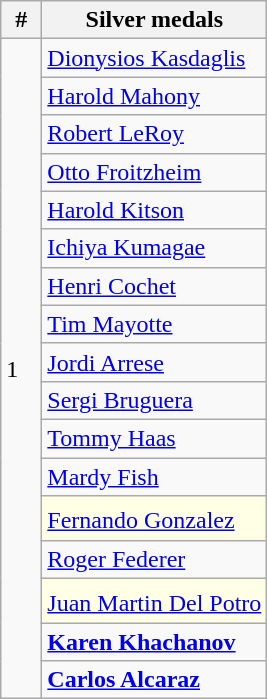<table class="wikitable" style=display:inline-table>
<tr>
<th width=20>#</th>
<th>Silver medals</th>
</tr>
<tr>
<td rowspan=17>1</td>
<td> <a href='#'>Dionysios Kasdaglis</a></td>
</tr>
<tr>
<td> <a href='#'>Harold Mahony</a></td>
</tr>
<tr>
<td> <a href='#'>Robert LeRoy</a></td>
</tr>
<tr>
<td> <a href='#'>Otto Froitzheim</a></td>
</tr>
<tr>
<td> <a href='#'>Harold Kitson</a></td>
</tr>
<tr>
<td> <a href='#'>Ichiya Kumagae</a></td>
</tr>
<tr>
<td> <a href='#'>Henri Cochet</a></td>
</tr>
<tr>
<td> <a href='#'>Tim Mayotte</a></td>
</tr>
<tr>
<td> <a href='#'>Jordi Arrese</a></td>
</tr>
<tr>
<td> <a href='#'>Sergi Bruguera</a></td>
</tr>
<tr>
<td> <a href='#'>Tommy Haas</a></td>
</tr>
<tr>
<td> <a href='#'>Mardy Fish</a></td>
</tr>
<tr>
<td style="background: #ffffe6;"> <a href='#'>Fernando Gonzalez</a><sup></sup></td>
</tr>
<tr>
<td> <a href='#'>Roger Federer</a></td>
</tr>
<tr>
<td style="background: #ffffe6;"> <a href='#'>Juan Martin Del Potro</a><sup></sup></td>
</tr>
<tr>
<td> <strong><a href='#'>Karen Khachanov</a></strong></td>
</tr>
<tr>
<td><strong> <a href='#'>Carlos Alcaraz</a></strong></td>
</tr>
</table>
